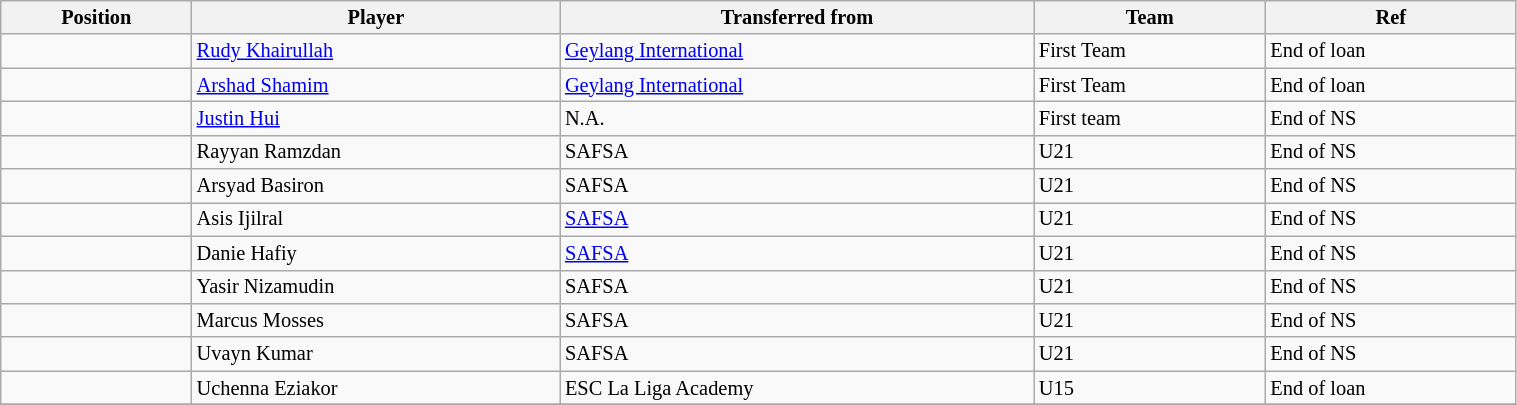<table class="wikitable sortable" style="width:80%; text-align:center; font-size:85%; text-align:left;">
<tr>
<th>Position</th>
<th>Player</th>
<th>Transferred from</th>
<th>Team</th>
<th>Ref</th>
</tr>
<tr>
<td></td>
<td> <a href='#'>Rudy Khairullah</a></td>
<td> <a href='#'>Geylang International</a></td>
<td>First Team</td>
<td>End of loan  </td>
</tr>
<tr>
<td></td>
<td> <a href='#'>Arshad Shamim</a></td>
<td> <a href='#'>Geylang International</a></td>
<td>First Team</td>
<td>End of loan </td>
</tr>
<tr>
<td></td>
<td> <a href='#'>Justin Hui</a></td>
<td>N.A.</td>
<td>First team</td>
<td>End of NS </td>
</tr>
<tr>
<td></td>
<td> Rayyan Ramzdan</td>
<td> SAFSA</td>
<td>U21</td>
<td>End of NS </td>
</tr>
<tr>
<td></td>
<td> Arsyad Basiron</td>
<td> SAFSA</td>
<td>U21</td>
<td>End of NS </td>
</tr>
<tr>
<td></td>
<td> Asis Ijilral</td>
<td> <a href='#'>SAFSA</a></td>
<td>U21</td>
<td>End of NS</td>
</tr>
<tr>
<td></td>
<td> Danie Hafiy</td>
<td> <a href='#'>SAFSA</a></td>
<td>U21</td>
<td>End of NS</td>
</tr>
<tr>
<td></td>
<td> Yasir Nizamudin</td>
<td> SAFSA</td>
<td>U21</td>
<td>End of NS </td>
</tr>
<tr>
<td></td>
<td> Marcus Mosses</td>
<td> SAFSA</td>
<td>U21</td>
<td>End of NS</td>
</tr>
<tr>
<td></td>
<td> Uvayn Kumar</td>
<td> SAFSA</td>
<td>U21</td>
<td>End of NS </td>
</tr>
<tr>
<td></td>
<td> Uchenna Eziakor</td>
<td> ESC La Liga Academy</td>
<td>U15</td>
<td>End of loan</td>
</tr>
<tr>
</tr>
</table>
